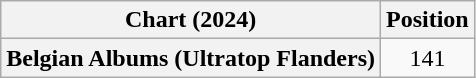<table class="wikitable plainrowheaders" style="text-align:center">
<tr>
<th scope="col">Chart (2024)</th>
<th scope="col">Position</th>
</tr>
<tr>
<th scope="row">Belgian Albums (Ultratop Flanders)</th>
<td>141</td>
</tr>
</table>
